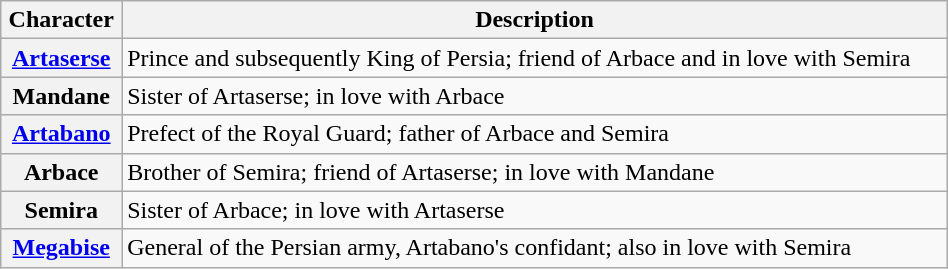<table class="wikitable" style="text-left:right;width:50%">
<tr>
<th scope="col" style "width:10%">Character</th>
<th scope="col" style "width:30%">Description</th>
</tr>
<tr>
<th scope="row"><a href='#'>Artaserse</a></th>
<td>Prince and subsequently King of Persia; friend of Arbace and in love with Semira</td>
</tr>
<tr>
<th scope="row">Mandane</th>
<td>Sister of Artaserse; in love with Arbace</td>
</tr>
<tr>
<th scope="row"><a href='#'>Artabano</a></th>
<td>Prefect of the Royal Guard; father of Arbace and Semira</td>
</tr>
<tr>
<th scope="row">Arbace</th>
<td>Brother of Semira; friend of Artaserse; in love with Mandane</td>
</tr>
<tr>
<th scope="row">Semira</th>
<td>Sister of Arbace; in love with Artaserse</td>
</tr>
<tr>
<th scope="row"><a href='#'>Megabise</a></th>
<td>General of the Persian army, Artabano's confidant; also in love with Semira</td>
</tr>
</table>
